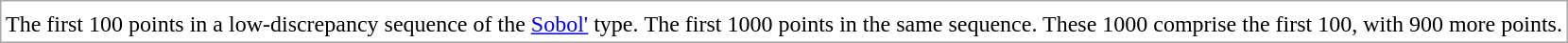<table style="border-spacing: 2px; border: 1px solid darkgray;">
<tr style="text-align: center;">
<td></td>
<td></td>
</tr>
<tr style="text-align: center;">
<td>The first 100 points in a low-discrepancy sequence of the <a href='#'>Sobol'</a> type.</td>
<td>The first 1000 points in the same sequence. These 1000 comprise the first 100, with 900 more points.</td>
</tr>
</table>
